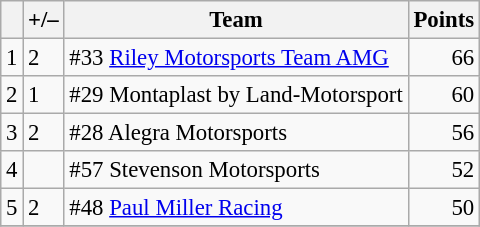<table class="wikitable" style="font-size: 95%;">
<tr>
<th scope="col"></th>
<th scope="col">+/–</th>
<th scope="col">Team</th>
<th scope="col">Points</th>
</tr>
<tr>
<td align=center>1</td>
<td align="left"> 2</td>
<td> #33 <a href='#'>Riley Motorsports Team AMG</a></td>
<td align=right>66</td>
</tr>
<tr>
<td align=center>2</td>
<td align="left"> 1</td>
<td> #29 Montaplast by Land-Motorsport</td>
<td align=right>60</td>
</tr>
<tr>
<td align=center>3</td>
<td align="left"> 2</td>
<td>  #28 Alegra Motorsports</td>
<td align=right>56</td>
</tr>
<tr>
<td align=center>4</td>
<td align="left"></td>
<td> #57 Stevenson Motorsports</td>
<td align=right>52</td>
</tr>
<tr>
<td align=center>5</td>
<td align="left"> 2</td>
<td>  #48 <a href='#'>Paul Miller Racing</a></td>
<td align=right>50</td>
</tr>
<tr>
</tr>
</table>
